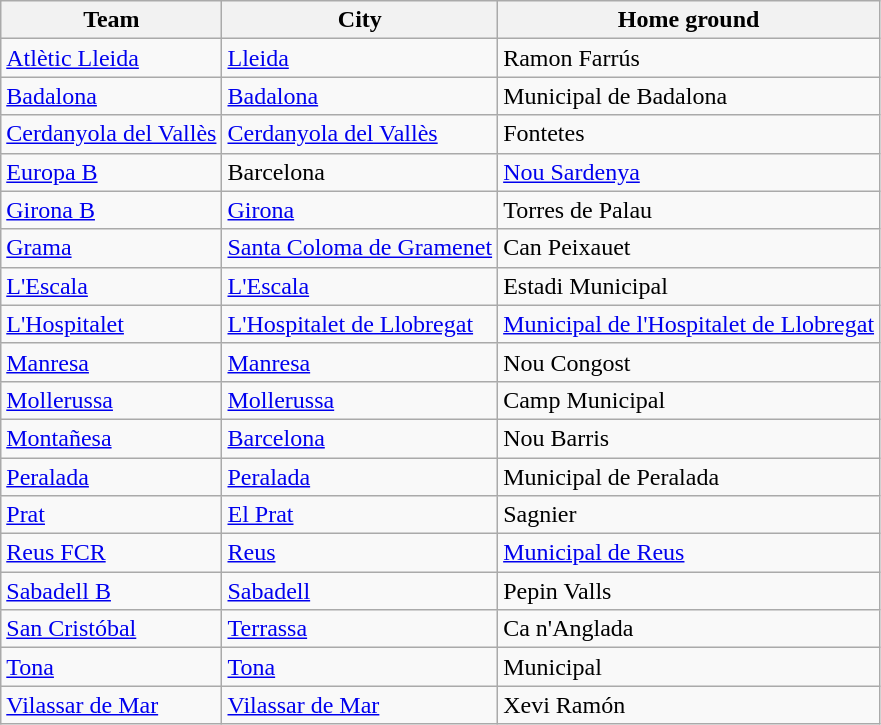<table class="wikitable sortable">
<tr>
<th>Team</th>
<th>City</th>
<th>Home ground</th>
</tr>
<tr>
<td><a href='#'>Atlètic Lleida</a></td>
<td><a href='#'>Lleida</a></td>
<td>Ramon Farrús</td>
</tr>
<tr>
<td><a href='#'>Badalona</a></td>
<td><a href='#'>Badalona</a></td>
<td>Municipal de Badalona</td>
</tr>
<tr>
<td><a href='#'>Cerdanyola del Vallès</a></td>
<td><a href='#'>Cerdanyola del Vallès</a></td>
<td>Fontetes</td>
</tr>
<tr>
<td><a href='#'>Europa B</a></td>
<td>Barcelona</td>
<td><a href='#'>Nou Sardenya</a></td>
</tr>
<tr>
<td><a href='#'>Girona B</a></td>
<td><a href='#'>Girona</a></td>
<td>Torres de Palau</td>
</tr>
<tr>
<td><a href='#'>Grama</a></td>
<td><a href='#'>Santa Coloma de Gramenet</a></td>
<td>Can Peixauet</td>
</tr>
<tr>
<td><a href='#'>L'Escala</a></td>
<td><a href='#'>L'Escala</a></td>
<td>Estadi Municipal</td>
</tr>
<tr>
<td><a href='#'>L'Hospitalet</a></td>
<td><a href='#'>L'Hospitalet de Llobregat</a></td>
<td><a href='#'>Municipal de l'Hospitalet de Llobregat</a></td>
</tr>
<tr>
<td><a href='#'>Manresa</a></td>
<td><a href='#'>Manresa</a></td>
<td>Nou Congost</td>
</tr>
<tr>
<td><a href='#'>Mollerussa</a></td>
<td><a href='#'>Mollerussa</a></td>
<td>Camp Municipal</td>
</tr>
<tr>
<td><a href='#'>Montañesa</a></td>
<td><a href='#'>Barcelona</a></td>
<td>Nou Barris</td>
</tr>
<tr>
<td><a href='#'>Peralada</a></td>
<td><a href='#'>Peralada</a></td>
<td>Municipal de Peralada</td>
</tr>
<tr>
<td><a href='#'>Prat</a></td>
<td><a href='#'>El Prat</a></td>
<td>Sagnier</td>
</tr>
<tr>
<td><a href='#'>Reus FCR</a></td>
<td><a href='#'>Reus</a></td>
<td><a href='#'>Municipal de Reus</a></td>
</tr>
<tr>
<td><a href='#'>Sabadell B</a></td>
<td><a href='#'>Sabadell</a></td>
<td>Pepin Valls</td>
</tr>
<tr>
<td><a href='#'>San Cristóbal</a></td>
<td><a href='#'>Terrassa</a></td>
<td>Ca n'Anglada</td>
</tr>
<tr>
<td><a href='#'>Tona</a></td>
<td><a href='#'>Tona</a></td>
<td>Municipal</td>
</tr>
<tr>
<td><a href='#'>Vilassar de Mar</a></td>
<td><a href='#'>Vilassar de Mar</a></td>
<td>Xevi Ramón</td>
</tr>
</table>
